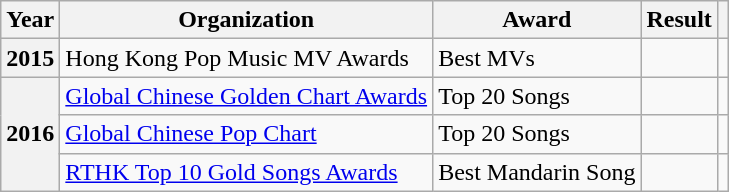<table class="wikitable sortable plainrowheaders">
<tr>
<th scope="col">Year</th>
<th scope="col">Organization</th>
<th scope="col">Award</th>
<th scope="col">Result</th>
<th class="unsortable"></th>
</tr>
<tr>
<th scope="row">2015</th>
<td>Hong Kong Pop Music MV Awards</td>
<td>Best MVs</td>
<td></td>
<td align="center"></td>
</tr>
<tr>
<th rowspan="3" scope="row">2016</th>
<td><a href='#'>Global Chinese Golden Chart Awards</a></td>
<td>Top 20 Songs</td>
<td></td>
<td align="center"></td>
</tr>
<tr>
<td><a href='#'>Global Chinese Pop Chart</a></td>
<td>Top 20 Songs</td>
<td></td>
<td align="center"></td>
</tr>
<tr>
<td><a href='#'>RTHK Top 10 Gold Songs Awards</a></td>
<td>Best Mandarin Song</td>
<td></td>
<td align="center"></td>
</tr>
</table>
